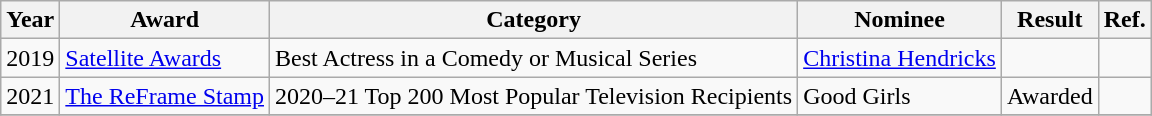<table class="wikitable sortable">
<tr>
<th>Year</th>
<th>Award</th>
<th>Category</th>
<th>Nominee</th>
<th>Result</th>
<th>Ref.</th>
</tr>
<tr>
<td>2019</td>
<td><a href='#'>Satellite Awards</a></td>
<td>Best Actress in a Comedy or Musical Series</td>
<td><a href='#'>Christina Hendricks</a></td>
<td></td>
<td></td>
</tr>
<tr>
<td>2021</td>
<td><a href='#'>The ReFrame Stamp</a></td>
<td>2020–21 Top 200 Most Popular Television Recipients</td>
<td>Good Girls</td>
<td>Awarded</td>
<td></td>
</tr>
<tr>
</tr>
</table>
